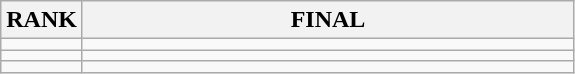<table class="wikitable">
<tr>
<th>RANK</th>
<th style="width: 20em">FINAL</th>
</tr>
<tr>
<td align="center"></td>
<td></td>
</tr>
<tr>
<td align="center"></td>
<td></td>
</tr>
<tr>
<td align="center"></td>
<td></td>
</tr>
</table>
